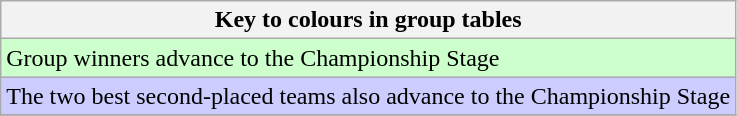<table class="wikitable">
<tr>
<th>Key to colours in group tables</th>
</tr>
<tr bgcolor="#ccffcc">
<td>Group winners advance to the Championship Stage</td>
</tr>
<tr bgcolor="#ccccff">
<td>The two best second-placed teams also advance to the Championship Stage</td>
</tr>
<tr>
</tr>
</table>
